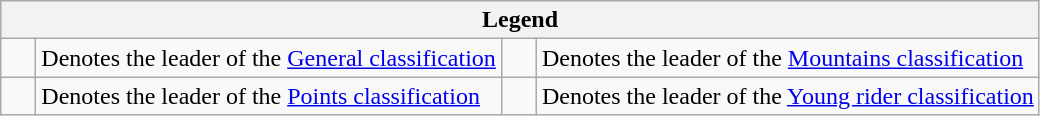<table class="wikitable">
<tr>
<th colspan=4>Legend</th>
</tr>
<tr>
<td>    </td>
<td>Denotes the leader of the <a href='#'>General classification</a></td>
<td>    </td>
<td>Denotes the leader of the <a href='#'>Mountains classification</a></td>
</tr>
<tr>
<td>    </td>
<td>Denotes the leader of the <a href='#'>Points classification</a></td>
<td>    </td>
<td>Denotes the leader of the <a href='#'>Young rider classification</a></td>
</tr>
</table>
